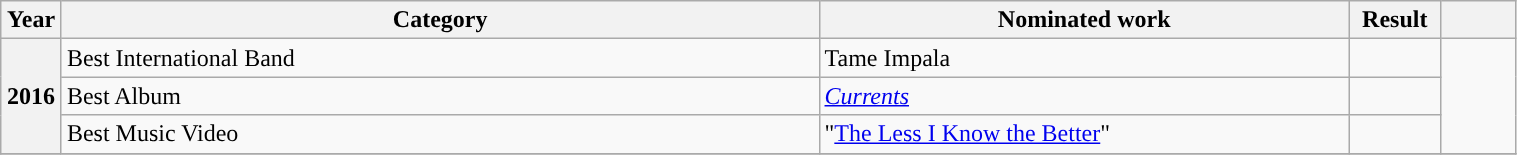<table class="wikitable plainrowheaders" style="width:80%;">
<tr>
<th scope="col" style="width:4%;">Year</th>
<th scope="col" style="width:50%;">Category</th>
<th scope="col" style="width:35%;">Nominated work</th>
<th scope="col" style="width:6%;">Result</th>
<th scope="col" style="width:6%;"></th>
</tr>
<tr>
<th scope="row" rowspan="3">2016</th>
<td>Best International Band</td>
<td>Tame Impala</td>
<td></td>
<td rowspan="3" style="text-align:center;"></td>
</tr>
<tr>
<td>Best Album</td>
<td><em><a href='#'>Currents</a></em></td>
<td></td>
</tr>
<tr>
<td>Best Music Video</td>
<td>"<a href='#'>The Less I Know the Better</a>"</td>
<td></td>
</tr>
<tr>
</tr>
</table>
